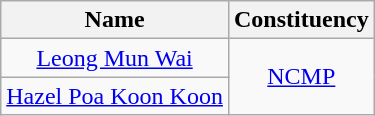<table class="wikitable" style="text-align:center;">
<tr>
<th>Name</th>
<th>Constituency</th>
</tr>
<tr>
<td><a href='#'>Leong Mun Wai</a></td>
<td rowspan=2><a href='#'>NCMP</a></td>
</tr>
<tr>
<td><a href='#'>Hazel Poa Koon Koon</a></td>
</tr>
</table>
